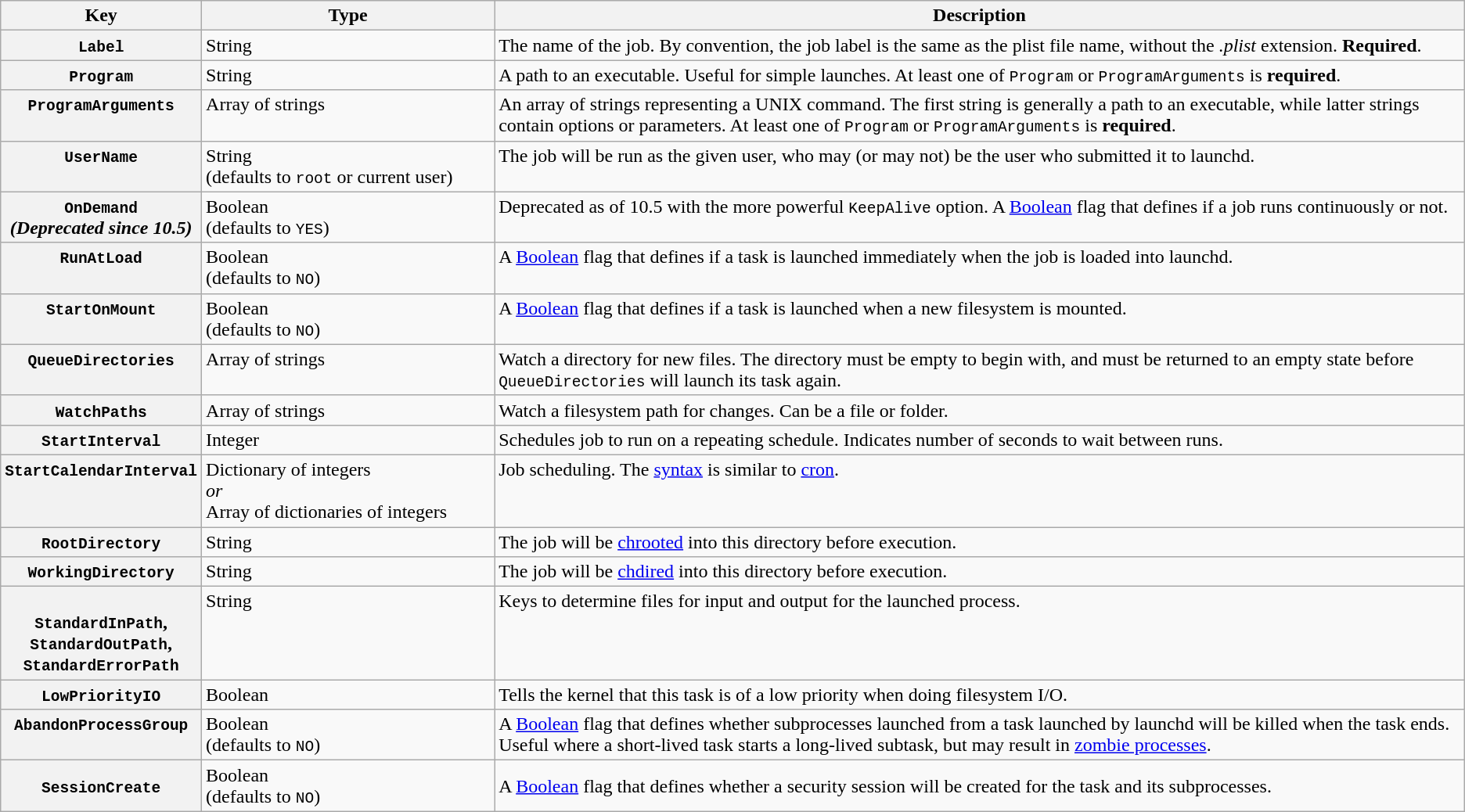<table style="text-align: left" | class="wikitable sortable" style="font-size: small; vertical-align:top"!important; min-width: 80ex; width: 120ex; max-width: 120ex; margin: 2em auto; text-align:center">
<tr valign="top">
<th scope="col" style="width=20%">Key</th>
<th scope="col" style="width:20%">Type</th>
<th scope="col" class="unsortable">Description</th>
</tr>
<tr valign="top">
<th><code>Label</code></th>
<td>String</td>
<td style="text-align: left">The name of the job.  By convention, the job label is the same as the plist file name, without the <em>.plist</em> extension. <strong>Required</strong>.</td>
</tr>
<tr valign="top">
<th><code>Program</code></th>
<td>String</td>
<td style="text-align: left">A path to an executable. Useful for simple launches. At least one of <code>Program</code> or <code>ProgramArguments</code> is <strong>required</strong>.</td>
</tr>
<tr valign="top">
<th><code>ProgramArguments</code></th>
<td>Array of strings</td>
<td style="text-align: left">An array of strings representing a UNIX command. The first string is generally a path to an executable, while latter strings contain options or parameters. At least one of <code>Program</code> or <code>ProgramArguments</code> is <strong>required</strong>.</td>
</tr>
<tr valign="top">
<th><code>UserName</code></th>
<td>String<br>(defaults to <code>root</code> or current user)</td>
<td style="text-align: left">The job will be run as the given user, who may (or may not) be the user who submitted it to launchd.</td>
</tr>
<tr valign="top">
<th><code>OnDemand</code><br><em>(Deprecated since 10.5)</em></th>
<td>Boolean<br>(defaults to <code>YES</code>)</td>
<td style="text-align: left">Deprecated as of 10.5 with the more powerful <code>KeepAlive</code> option.  A <a href='#'>Boolean</a> flag that defines if a job runs continuously or not.</td>
</tr>
<tr valign="top">
<th><code>RunAtLoad</code></th>
<td>Boolean<br>(defaults to <code>NO</code>)</td>
<td style="text-align: left">A <a href='#'>Boolean</a> flag that defines if a task is launched immediately when the job is loaded into launchd.</td>
</tr>
<tr valign="top">
<th><code>StartOnMount</code></th>
<td>Boolean<br>(defaults to <code>NO</code>)</td>
<td style="text-align: left">A <a href='#'>Boolean</a> flag that defines if a task is launched when a new filesystem is mounted.</td>
</tr>
<tr valign="top">
<th><code>QueueDirectories</code></th>
<td>Array of strings</td>
<td style="text-align: left">Watch a directory for new files.  The directory must be empty to begin with, and must be returned to an empty state before <code>QueueDirectories</code> will launch its task again.</td>
</tr>
<tr valign="top">
<th><code>WatchPaths</code></th>
<td>Array of strings</td>
<td style="text-align: left">Watch a filesystem path for changes.  Can be a file or folder.</td>
</tr>
<tr valign="top">
<th><code>StartInterval</code></th>
<td>Integer</td>
<td style="text-align: left">Schedules job to run on a repeating schedule. Indicates number of seconds to wait between runs.</td>
</tr>
<tr valign="top">
<th><code>StartCalendarInterval</code></th>
<td>Dictionary of integers<br><em>or</em><br>Array of dictionaries of integers</td>
<td style="text-align: left">Job scheduling. The <a href='#'>syntax</a> is similar to <a href='#'>cron</a>.</td>
</tr>
<tr valign="top">
<th><code>RootDirectory</code></th>
<td>String</td>
<td style="text-align: left">The job will be <a href='#'>chrooted</a> into this directory before execution.</td>
</tr>
<tr valign="top">
<th><code>WorkingDirectory</code></th>
<td>String</td>
<td style="text-align: left">The job will be <a href='#'>chdired</a> into this directory before execution.</td>
</tr>
<tr valign="top">
<th><br><code>StandardInPath</code>,<br>
<code>StandardOutPath</code>,<br>
<code>StandardErrorPath</code></th>
<td>String</td>
<td style="text-align: left">Keys to determine files for input and output for the launched process.</td>
</tr>
<tr valign="top">
<th><code>LowPriorityIO</code></th>
<td>Boolean</td>
<td style="text-align: left">Tells the kernel that this task is of a low priority when doing filesystem I/O.</td>
</tr>
<tr valign="top">
<th><code>AbandonProcessGroup</code></th>
<td>Boolean<br>(defaults to <code>NO</code>)</td>
<td style="text-align: left">A <a href='#'>Boolean</a> flag that defines whether subprocesses launched from a task launched by launchd will be killed when the task ends.  Useful where a short-lived task starts a long-lived subtask, but may result in <a href='#'>zombie processes</a>.</td>
</tr>
<tr>
<th><code>SessionCreate</code></th>
<td>Boolean<br>(defaults to <code>NO</code>)</td>
<td>A <a href='#'>Boolean</a> flag that defines whether a security session will be created for the task and its subprocesses.</td>
</tr>
</table>
